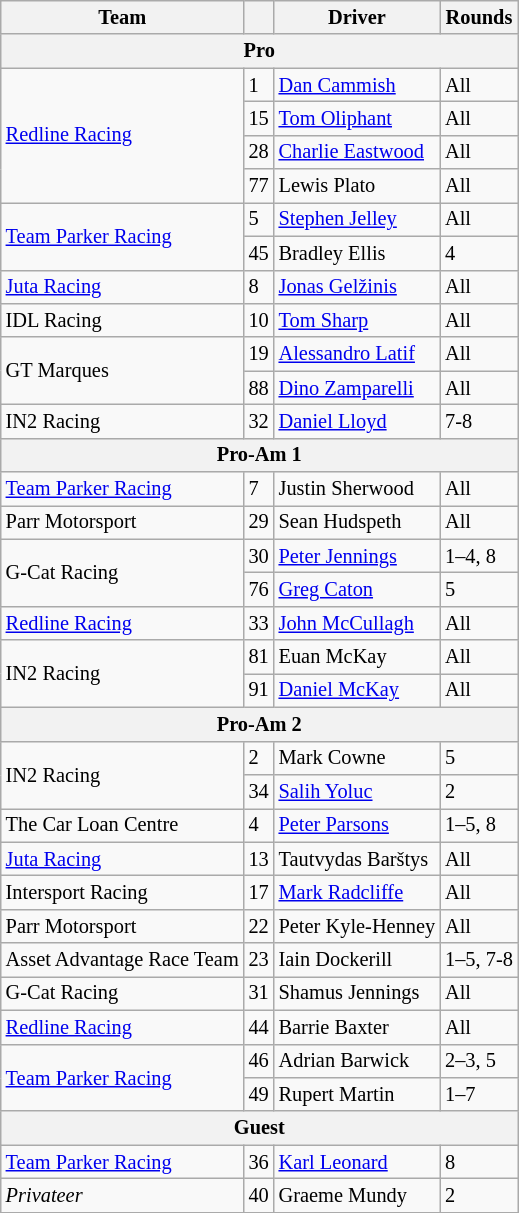<table class="wikitable" style="font-size: 85%;">
<tr>
<th>Team</th>
<th></th>
<th>Driver</th>
<th>Rounds</th>
</tr>
<tr>
<th colspan=4>Pro</th>
</tr>
<tr>
<td rowspan=4><a href='#'>Redline Racing</a></td>
<td>1</td>
<td> <a href='#'>Dan Cammish</a></td>
<td>All</td>
</tr>
<tr>
<td>15</td>
<td> <a href='#'>Tom Oliphant</a></td>
<td>All</td>
</tr>
<tr>
<td>28</td>
<td> <a href='#'>Charlie Eastwood</a></td>
<td>All</td>
</tr>
<tr>
<td>77</td>
<td> Lewis Plato</td>
<td>All</td>
</tr>
<tr>
<td rowspan=2><a href='#'>Team Parker Racing</a></td>
<td>5</td>
<td> <a href='#'>Stephen Jelley</a></td>
<td>All</td>
</tr>
<tr>
<td>45</td>
<td> Bradley Ellis</td>
<td>4</td>
</tr>
<tr>
<td><a href='#'>Juta Racing</a></td>
<td>8</td>
<td> <a href='#'>Jonas Gelžinis</a></td>
<td>All</td>
</tr>
<tr>
<td>IDL Racing</td>
<td>10</td>
<td> <a href='#'>Tom Sharp</a></td>
<td>All</td>
</tr>
<tr>
<td rowspan=2>GT Marques</td>
<td>19</td>
<td> <a href='#'>Alessandro Latif</a></td>
<td>All</td>
</tr>
<tr>
<td>88</td>
<td> <a href='#'>Dino Zamparelli</a></td>
<td>All</td>
</tr>
<tr>
<td>IN2 Racing</td>
<td>32</td>
<td> <a href='#'>Daniel Lloyd</a></td>
<td>7-8</td>
</tr>
<tr>
<th colspan=4>Pro-Am 1</th>
</tr>
<tr>
<td><a href='#'>Team Parker Racing</a></td>
<td>7</td>
<td> Justin Sherwood</td>
<td>All</td>
</tr>
<tr>
<td>Parr Motorsport</td>
<td>29</td>
<td> Sean Hudspeth</td>
<td>All</td>
</tr>
<tr>
<td rowspan=2>G-Cat Racing</td>
<td>30</td>
<td> <a href='#'>Peter Jennings</a></td>
<td>1–4, 8</td>
</tr>
<tr>
<td>76</td>
<td> <a href='#'>Greg Caton</a></td>
<td>5</td>
</tr>
<tr>
<td><a href='#'>Redline Racing</a></td>
<td>33</td>
<td> <a href='#'>John McCullagh</a></td>
<td>All</td>
</tr>
<tr>
<td rowspan=2>IN2 Racing</td>
<td>81</td>
<td> Euan McKay</td>
<td>All</td>
</tr>
<tr>
<td>91</td>
<td> <a href='#'>Daniel McKay</a></td>
<td>All</td>
</tr>
<tr>
<th colspan=4>Pro-Am 2</th>
</tr>
<tr>
<td rowspan=2>IN2 Racing</td>
<td>2</td>
<td> Mark Cowne</td>
<td>5</td>
</tr>
<tr>
<td>34</td>
<td> <a href='#'>Salih Yoluc</a></td>
<td>2</td>
</tr>
<tr>
<td>The Car Loan Centre</td>
<td>4</td>
<td> <a href='#'>Peter Parsons</a></td>
<td>1–5, 8</td>
</tr>
<tr>
<td><a href='#'>Juta Racing</a></td>
<td>13</td>
<td> Tautvydas Barštys</td>
<td>All</td>
</tr>
<tr>
<td>Intersport Racing</td>
<td>17</td>
<td> <a href='#'>Mark Radcliffe</a></td>
<td>All</td>
</tr>
<tr>
<td>Parr Motorsport</td>
<td>22</td>
<td> Peter Kyle-Henney</td>
<td>All</td>
</tr>
<tr>
<td>Asset Advantage Race Team</td>
<td>23</td>
<td> Iain Dockerill</td>
<td>1–5, 7-8</td>
</tr>
<tr>
<td>G-Cat Racing</td>
<td>31</td>
<td> Shamus Jennings</td>
<td>All</td>
</tr>
<tr>
<td><a href='#'>Redline Racing</a></td>
<td>44</td>
<td> Barrie Baxter</td>
<td>All</td>
</tr>
<tr>
<td rowspan=2><a href='#'>Team Parker Racing</a></td>
<td>46</td>
<td> Adrian Barwick</td>
<td>2–3, 5</td>
</tr>
<tr>
<td>49</td>
<td> Rupert Martin</td>
<td>1–7</td>
</tr>
<tr>
<th colspan=4>Guest</th>
</tr>
<tr>
<td><a href='#'>Team Parker Racing</a></td>
<td>36</td>
<td> <a href='#'>Karl Leonard</a></td>
<td>8</td>
</tr>
<tr>
<td><em>Privateer</em></td>
<td>40</td>
<td> Graeme Mundy</td>
<td>2</td>
</tr>
<tr>
</tr>
</table>
